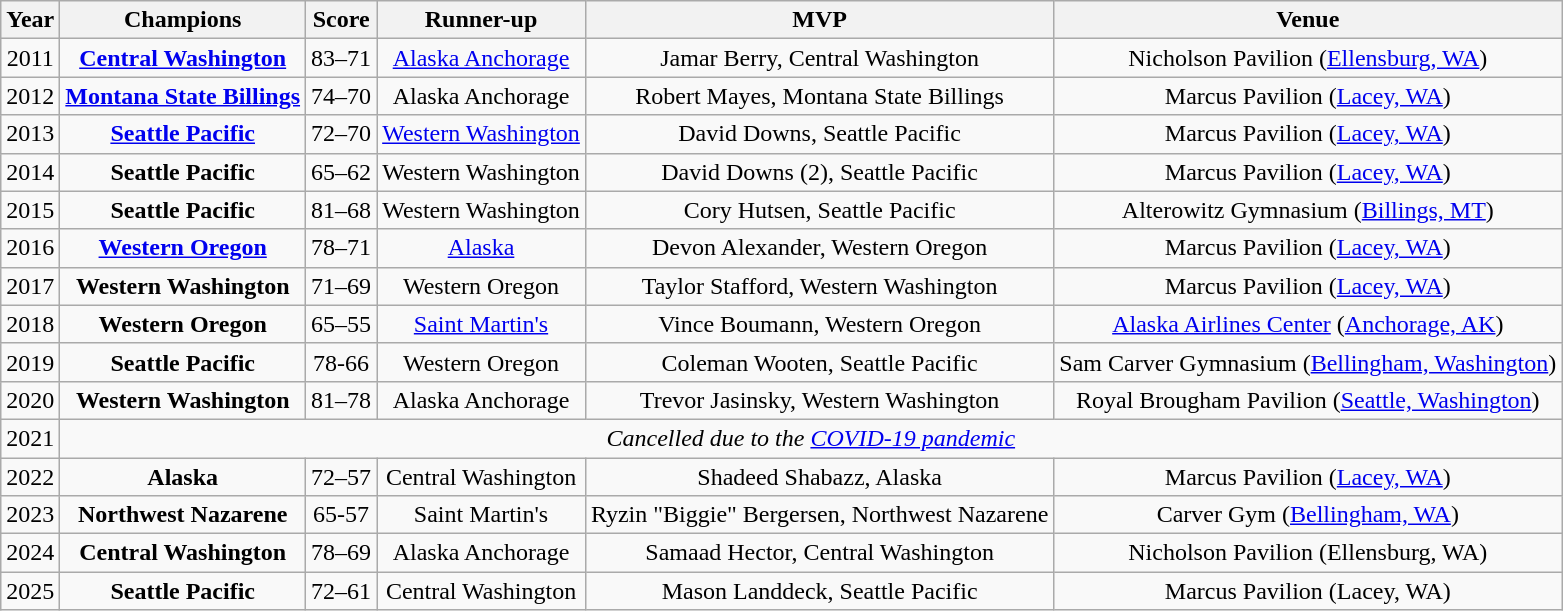<table class="wikitable sortable">
<tr>
<th>Year</th>
<th>Champions</th>
<th>Score</th>
<th>Runner-up</th>
<th>MVP</th>
<th>Venue</th>
</tr>
<tr align=center>
<td>2011</td>
<td><strong><a href='#'>Central Washington</a></strong></td>
<td>83–71</td>
<td><a href='#'>Alaska Anchorage</a></td>
<td>Jamar Berry, Central Washington</td>
<td>Nicholson Pavilion (<a href='#'>Ellensburg, WA</a>)</td>
</tr>
<tr align=center>
<td>2012</td>
<td><strong><a href='#'>Montana State Billings</a></strong></td>
<td>74–70</td>
<td>Alaska Anchorage</td>
<td>Robert Mayes, Montana State Billings</td>
<td>Marcus Pavilion (<a href='#'>Lacey, WA</a>)</td>
</tr>
<tr align=center>
<td>2013</td>
<td><strong><a href='#'>Seattle Pacific</a></strong></td>
<td>72–70</td>
<td><a href='#'>Western Washington</a></td>
<td>David Downs, Seattle Pacific</td>
<td>Marcus Pavilion (<a href='#'>Lacey, WA</a>)</td>
</tr>
<tr align=center>
<td>2014</td>
<td><strong>Seattle Pacific</strong></td>
<td>65–62</td>
<td>Western Washington</td>
<td>David Downs (2), Seattle Pacific</td>
<td>Marcus Pavilion (<a href='#'>Lacey, WA</a>)</td>
</tr>
<tr align=center>
<td>2015</td>
<td><strong>Seattle Pacific</strong></td>
<td>81–68</td>
<td>Western Washington</td>
<td>Cory Hutsen, Seattle Pacific</td>
<td>Alterowitz Gymnasium (<a href='#'>Billings, MT</a>)</td>
</tr>
<tr align=center>
<td>2016</td>
<td><strong><a href='#'>Western Oregon</a></strong></td>
<td>78–71</td>
<td><a href='#'>Alaska</a></td>
<td>Devon Alexander, Western Oregon</td>
<td>Marcus Pavilion (<a href='#'>Lacey, WA</a>)</td>
</tr>
<tr align=center>
<td>2017</td>
<td><strong>Western Washington</strong></td>
<td>71–69</td>
<td>Western Oregon</td>
<td>Taylor Stafford, Western Washington</td>
<td>Marcus Pavilion (<a href='#'>Lacey, WA</a>)</td>
</tr>
<tr align=center>
<td>2018</td>
<td><strong>Western Oregon</strong></td>
<td>65–55</td>
<td><a href='#'>Saint Martin's</a></td>
<td>Vince Boumann, Western Oregon</td>
<td><a href='#'>Alaska Airlines Center</a> (<a href='#'>Anchorage, AK</a>)</td>
</tr>
<tr align=center>
<td>2019</td>
<td><strong>Seattle Pacific</strong></td>
<td>78-66</td>
<td>Western Oregon</td>
<td>Coleman Wooten, Seattle Pacific</td>
<td>Sam Carver Gymnasium (<a href='#'>Bellingham, Washington</a>)</td>
</tr>
<tr align=center>
<td>2020</td>
<td><strong>Western Washington</strong></td>
<td>81–78</td>
<td>Alaska Anchorage</td>
<td>Trevor Jasinsky, Western Washington</td>
<td>Royal Brougham Pavilion (<a href='#'>Seattle, Washington</a>)</td>
</tr>
<tr align=center>
<td>2021</td>
<td colspan=5><em>Cancelled due to the <a href='#'>COVID-19 pandemic</a></em></td>
</tr>
<tr align=center>
<td>2022</td>
<td><strong>Alaska</strong></td>
<td>72–57</td>
<td>Central Washington</td>
<td>Shadeed Shabazz, Alaska</td>
<td>Marcus Pavilion (<a href='#'>Lacey, WA</a>)</td>
</tr>
<tr align=center>
<td>2023</td>
<td><strong>Northwest Nazarene</strong></td>
<td>65-57</td>
<td>Saint Martin's</td>
<td>Ryzin "Biggie" Bergersen, Northwest Nazarene</td>
<td>Carver Gym (<a href='#'>Bellingham, WA</a>)</td>
</tr>
<tr align=center>
<td>2024</td>
<td><strong>Central Washington</strong></td>
<td>78–69</td>
<td>Alaska Anchorage</td>
<td>Samaad Hector, Central Washington</td>
<td>Nicholson Pavilion (Ellensburg, WA)</td>
</tr>
<tr align=center>
<td>2025</td>
<td><strong>Seattle Pacific</strong></td>
<td>72–61</td>
<td>Central Washington</td>
<td>Mason Landdeck, Seattle Pacific</td>
<td>Marcus Pavilion (Lacey, WA)</td>
</tr>
</table>
